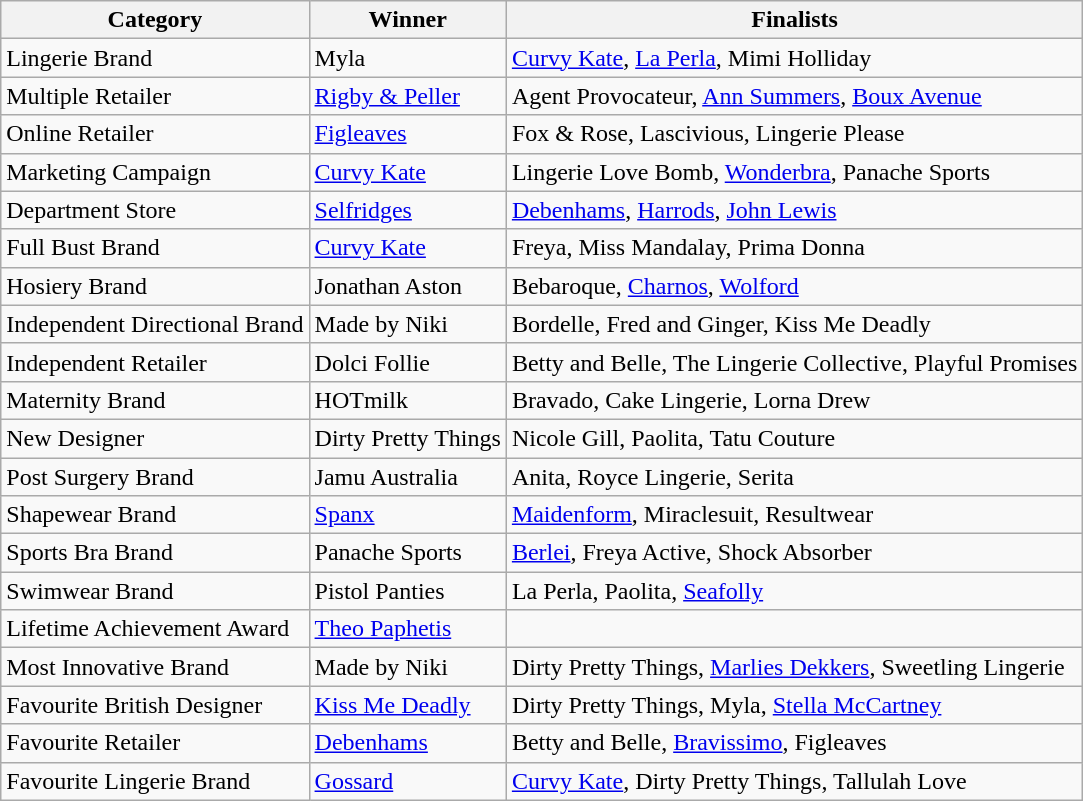<table class=wikitable>
<tr>
<th>Category</th>
<th>Winner</th>
<th>Finalists</th>
</tr>
<tr>
<td>Lingerie Brand</td>
<td>Myla</td>
<td><a href='#'>Curvy Kate</a>, <a href='#'>La Perla</a>, Mimi Holliday</td>
</tr>
<tr>
<td>Multiple Retailer</td>
<td><a href='#'>Rigby & Peller</a></td>
<td>Agent Provocateur, <a href='#'>Ann Summers</a>, <a href='#'>Boux Avenue</a></td>
</tr>
<tr>
<td>Online Retailer</td>
<td><a href='#'>Figleaves</a></td>
<td>Fox & Rose, Lascivious, Lingerie Please</td>
</tr>
<tr>
<td>Marketing Campaign</td>
<td><a href='#'>Curvy Kate</a></td>
<td>Lingerie Love Bomb, <a href='#'>Wonderbra</a>, Panache Sports</td>
</tr>
<tr>
<td>Department Store</td>
<td><a href='#'>Selfridges</a></td>
<td><a href='#'>Debenhams</a>, <a href='#'>Harrods</a>, <a href='#'>John Lewis</a></td>
</tr>
<tr>
<td>Full Bust Brand</td>
<td><a href='#'>Curvy Kate</a></td>
<td>Freya, Miss Mandalay, Prima Donna</td>
</tr>
<tr>
<td>Hosiery Brand</td>
<td>Jonathan Aston</td>
<td>Bebaroque, <a href='#'>Charnos</a>, <a href='#'>Wolford</a></td>
</tr>
<tr>
<td>Independent Directional Brand</td>
<td>Made by Niki</td>
<td>Bordelle, Fred and Ginger, Kiss Me Deadly</td>
</tr>
<tr>
<td>Independent Retailer</td>
<td>Dolci Follie</td>
<td>Betty and Belle, The Lingerie Collective, Playful Promises</td>
</tr>
<tr>
<td>Maternity Brand</td>
<td>HOTmilk</td>
<td>Bravado, Cake Lingerie, Lorna Drew</td>
</tr>
<tr>
<td>New Designer</td>
<td>Dirty Pretty Things</td>
<td>Nicole Gill, Paolita, Tatu Couture</td>
</tr>
<tr>
<td>Post Surgery Brand</td>
<td>Jamu Australia</td>
<td>Anita, Royce Lingerie, Serita</td>
</tr>
<tr>
<td>Shapewear Brand</td>
<td><a href='#'>Spanx</a></td>
<td><a href='#'>Maidenform</a>, Miraclesuit, Resultwear</td>
</tr>
<tr>
<td>Sports Bra Brand</td>
<td>Panache Sports</td>
<td><a href='#'>Berlei</a>, Freya Active, Shock Absorber</td>
</tr>
<tr>
<td>Swimwear Brand</td>
<td>Pistol Panties</td>
<td>La Perla, Paolita, <a href='#'>Seafolly</a></td>
</tr>
<tr>
<td>Lifetime Achievement Award</td>
<td><a href='#'>Theo Paphetis</a></td>
<td></td>
</tr>
<tr>
<td>Most Innovative Brand</td>
<td>Made by Niki</td>
<td>Dirty Pretty Things, <a href='#'>Marlies Dekkers</a>, Sweetling Lingerie</td>
</tr>
<tr>
<td>Favourite British Designer</td>
<td><a href='#'>Kiss Me Deadly</a></td>
<td>Dirty Pretty Things, Myla, <a href='#'>Stella McCartney</a></td>
</tr>
<tr>
<td>Favourite Retailer</td>
<td><a href='#'>Debenhams</a></td>
<td>Betty and Belle, <a href='#'>Bravissimo</a>, Figleaves</td>
</tr>
<tr>
<td>Favourite Lingerie Brand</td>
<td><a href='#'>Gossard</a></td>
<td><a href='#'>Curvy Kate</a>, Dirty Pretty Things, Tallulah Love</td>
</tr>
</table>
